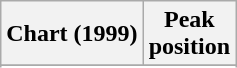<table class="wikitable sortable">
<tr>
<th align="left">Chart (1999)</th>
<th align="center">Peak<br>position</th>
</tr>
<tr>
</tr>
<tr>
</tr>
<tr>
</tr>
</table>
